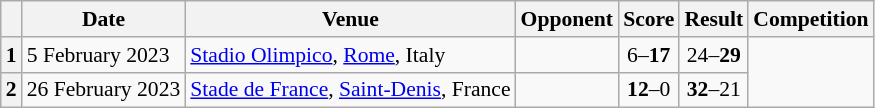<table class="wikitable plainrowheaders" style="font-size:90%;">
<tr>
<th scope=col></th>
<th scope=col data-sort-type=date>Date</th>
<th scope=col>Venue</th>
<th scope=col>Opponent</th>
<th scope=col>Score</th>
<th scope=col>Result</th>
<th scope=col>Competition</th>
</tr>
<tr>
<th scope=row>1</th>
<td>5 February 2023</td>
<td><a href='#'>Stadio Olimpico</a>, <a href='#'>Rome</a>, Italy</td>
<td></td>
<td align=center>6–<strong>17</strong></td>
<td align=center>24–<strong>29</strong></td>
<td rowspan=2></td>
</tr>
<tr>
<th scope=row>2</th>
<td>26 February 2023</td>
<td><a href='#'>Stade de France</a>, <a href='#'>Saint-Denis</a>, France</td>
<td></td>
<td align=center><strong>12</strong>–0</td>
<td align=center><strong>32</strong>–21</td>
</tr>
</table>
